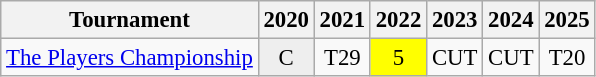<table class="wikitable" style="font-size:95%;text-align:center;">
<tr>
<th>Tournament</th>
<th>2020</th>
<th>2021</th>
<th>2022</th>
<th>2023</th>
<th>2024</th>
<th>2025</th>
</tr>
<tr>
<td align=left><a href='#'>The Players Championship</a></td>
<td style="background:#eeeeee;">C</td>
<td>T29</td>
<td style="background:yellow;">5</td>
<td>CUT</td>
<td>CUT</td>
<td>T20</td>
</tr>
</table>
